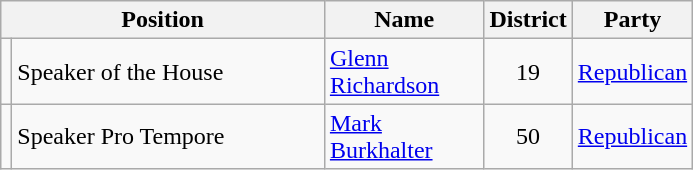<table class="wikitable">
<tr>
<th colspan=2 align=center>Position</th>
<th width="099" align=center>Name</th>
<th align=center>District</th>
<th align=center>Party</th>
</tr>
<tr>
<td></td>
<td width="201">Speaker of the House</td>
<td><a href='#'>Glenn Richardson</a></td>
<td align=center>19</td>
<td><a href='#'>Republican</a></td>
</tr>
<tr>
<td></td>
<td>Speaker Pro Tempore</td>
<td><a href='#'>Mark Burkhalter</a></td>
<td align=center>50</td>
<td><a href='#'>Republican</a></td>
</tr>
</table>
